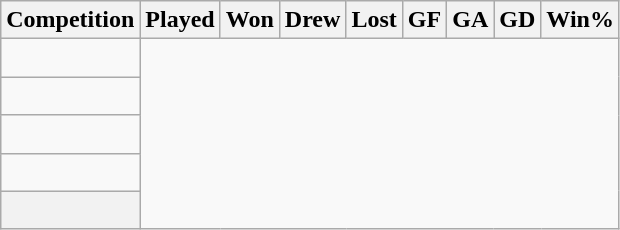<table class="wikitable sortable" style="text-align: center;">
<tr>
<th>Competition</th>
<th>Played</th>
<th>Won</th>
<th>Drew</th>
<th>Lost</th>
<th>GF</th>
<th>GA</th>
<th>GD</th>
<th>Win%</th>
</tr>
<tr>
<td align=left><br></td>
</tr>
<tr>
<td align=left><br></td>
</tr>
<tr>
<td align=left><br></td>
</tr>
<tr>
<td align=left><br></td>
</tr>
<tr class="sortbottom">
<th><br></th>
</tr>
</table>
